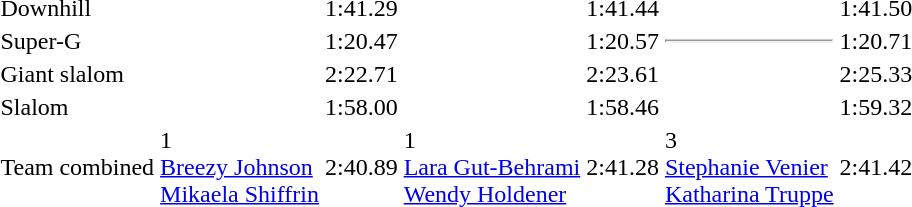<table>
<tr>
<td>Downhill<br></td>
<td></td>
<td>1:41.29</td>
<td></td>
<td>1:41.44</td>
<td></td>
<td>1:41.50</td>
</tr>
<tr>
<td>Super-G<br></td>
<td></td>
<td>1:20.47</td>
<td></td>
<td>1:20.57</td>
<td><hr></td>
<td>1:20.71</td>
</tr>
<tr>
<td>Giant slalom<br></td>
<td></td>
<td>2:22.71</td>
<td></td>
<td>2:23.61</td>
<td></td>
<td>2:25.33</td>
</tr>
<tr>
<td>Slalom<br></td>
<td></td>
<td>1:58.00</td>
<td></td>
<td>1:58.46</td>
<td></td>
<td>1:59.32</td>
</tr>
<tr>
<td>Team combined<br></td>
<td valign=top> 1<br><a href='#'>Breezy Johnson</a><br><a href='#'>Mikaela Shiffrin</a></td>
<td>2:40.89</td>
<td valign=top> 1<br><a href='#'>Lara Gut-Behrami</a><br><a href='#'>Wendy Holdener</a></td>
<td>2:41.28</td>
<td valign=top> 3<br><a href='#'>Stephanie Venier</a><br><a href='#'>Katharina Truppe</a></td>
<td>2:41.42</td>
</tr>
</table>
